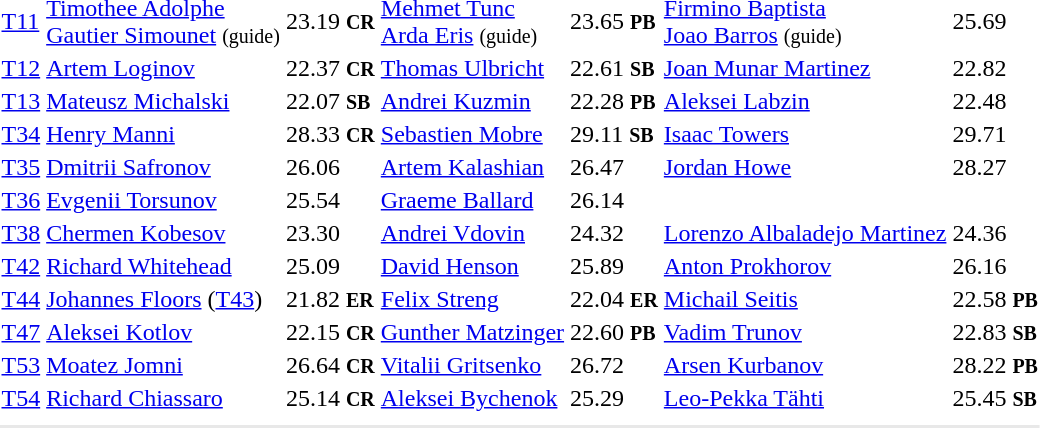<table>
<tr>
<td><a href='#'>T11</a></td>
<td><a href='#'>Timothee Adolphe</a><br><a href='#'>Gautier Simounet</a> <small>(guide)</small><br></td>
<td>23.19 <small><strong>CR</strong></small></td>
<td><a href='#'>Mehmet Tunc</a><br><a href='#'>Arda Eris</a> <small>(guide)</small><br></td>
<td>23.65 <small><strong>PB</strong></small></td>
<td><a href='#'>Firmino Baptista</a><br><a href='#'>Joao Barros</a> <small>(guide)</small><br></td>
<td>25.69</td>
</tr>
<tr>
<td><a href='#'>T12</a></td>
<td><a href='#'>Artem Loginov</a><br></td>
<td>22.37 <small><strong>CR</strong></small></td>
<td><a href='#'>Thomas Ulbricht</a><br></td>
<td>22.61 <small><strong>SB</strong></small></td>
<td><a href='#'>Joan Munar Martinez</a><br></td>
<td>22.82</td>
</tr>
<tr>
<td><a href='#'>T13</a></td>
<td><a href='#'>Mateusz Michalski</a><br></td>
<td>22.07 <small><strong>SB</strong></small></td>
<td><a href='#'>Andrei Kuzmin</a><br></td>
<td>22.28 <small><strong>PB</strong></small></td>
<td><a href='#'>Aleksei Labzin</a><br></td>
<td>22.48</td>
</tr>
<tr>
<td><a href='#'>T34</a></td>
<td><a href='#'>Henry Manni</a><br></td>
<td>28.33 <small><strong>CR</strong></small></td>
<td><a href='#'>Sebastien Mobre</a><br></td>
<td>29.11 <small><strong>SB</strong></small></td>
<td><a href='#'>Isaac Towers</a><br></td>
<td>29.71</td>
</tr>
<tr>
<td><a href='#'>T35</a></td>
<td><a href='#'>Dmitrii Safronov</a><br></td>
<td>26.06</td>
<td><a href='#'>Artem Kalashian</a><br></td>
<td>26.47</td>
<td><a href='#'>Jordan Howe</a><br></td>
<td>28.27</td>
</tr>
<tr>
<td><a href='#'>T36</a></td>
<td><a href='#'>Evgenii Torsunov</a><br></td>
<td>25.54</td>
<td><a href='#'>Graeme Ballard</a><br></td>
<td>26.14</td>
<td></td>
<td></td>
</tr>
<tr>
<td><a href='#'>T38</a></td>
<td><a href='#'>Chermen Kobesov</a><br></td>
<td>23.30</td>
<td><a href='#'>Andrei Vdovin</a><br></td>
<td>24.32</td>
<td><a href='#'>Lorenzo Albaladejo Martinez</a><br></td>
<td>24.36</td>
</tr>
<tr>
<td><a href='#'>T42</a></td>
<td><a href='#'>Richard Whitehead</a><br></td>
<td>25.09</td>
<td><a href='#'>David Henson</a><br></td>
<td>25.89</td>
<td><a href='#'>Anton Prokhorov</a><br></td>
<td>26.16</td>
</tr>
<tr>
<td><a href='#'>T44</a></td>
<td><a href='#'>Johannes Floors</a> (<a href='#'>T43</a>)<br></td>
<td>21.82 <small><strong>ER</strong></small></td>
<td><a href='#'>Felix Streng</a><br></td>
<td>22.04 <small><strong>ER</strong></small></td>
<td><a href='#'>Michail Seitis</a><br></td>
<td>22.58 <small><strong>PB</strong></small></td>
</tr>
<tr>
<td><a href='#'>T47</a></td>
<td><a href='#'>Aleksei Kotlov</a><br></td>
<td>22.15 <small><strong>CR</strong></small></td>
<td><a href='#'>Gunther Matzinger</a><br></td>
<td>22.60 <small><strong>PB</strong></small></td>
<td><a href='#'>Vadim Trunov</a><br></td>
<td>22.83 <small><strong>SB</strong></small></td>
</tr>
<tr>
<td><a href='#'>T53</a></td>
<td><a href='#'>Moatez Jomni</a><br></td>
<td>26.64 <small><strong>CR</strong></small></td>
<td><a href='#'>Vitalii Gritsenko</a><br></td>
<td>26.72</td>
<td><a href='#'>Arsen Kurbanov</a><br></td>
<td>28.22 <small><strong>PB</strong></small></td>
</tr>
<tr>
<td><a href='#'>T54</a></td>
<td><a href='#'>Richard Chiassaro</a><br></td>
<td>25.14 <small><strong>CR</strong></small></td>
<td><a href='#'>Aleksei Bychenok</a><br></td>
<td>25.29</td>
<td><a href='#'>Leo-Pekka Tähti</a><br></td>
<td>25.45 <small><strong>SB</strong></small></td>
</tr>
<tr>
<td colspan=7></td>
</tr>
<tr>
</tr>
<tr bgcolor= e8e8e8>
<td colspan=7></td>
</tr>
</table>
